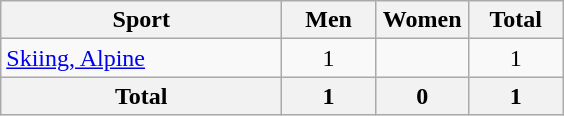<table class="wikitable sortable" style="text-align:center;">
<tr>
<th width=180>Sport</th>
<th width=55>Men</th>
<th width=55>Women</th>
<th width=55>Total</th>
</tr>
<tr>
<td align=left><a href='#'>Skiing, Alpine</a></td>
<td>1</td>
<td></td>
<td>1</td>
</tr>
<tr class="sortbottom">
<th>Total</th>
<th>1</th>
<th>0</th>
<th>1</th>
</tr>
</table>
